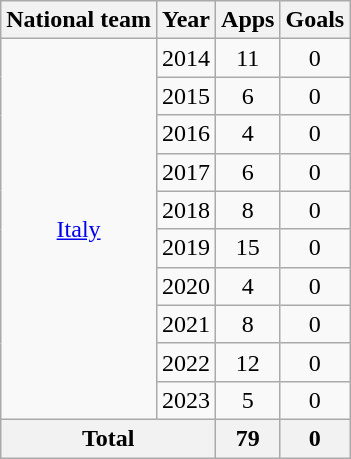<table class="wikitable" style="text-align:center">
<tr>
<th>National team</th>
<th>Year</th>
<th>Apps</th>
<th>Goals</th>
</tr>
<tr>
<td rowspan="10"><a href='#'>Italy</a></td>
<td>2014</td>
<td>11</td>
<td>0</td>
</tr>
<tr>
<td>2015</td>
<td>6</td>
<td>0</td>
</tr>
<tr>
<td>2016</td>
<td>4</td>
<td>0</td>
</tr>
<tr>
<td>2017</td>
<td>6</td>
<td>0</td>
</tr>
<tr>
<td>2018</td>
<td>8</td>
<td>0</td>
</tr>
<tr>
<td>2019</td>
<td>15</td>
<td>0</td>
</tr>
<tr>
<td>2020</td>
<td>4</td>
<td>0</td>
</tr>
<tr>
<td>2021</td>
<td>8</td>
<td>0</td>
</tr>
<tr>
<td>2022</td>
<td>12</td>
<td>0</td>
</tr>
<tr>
<td>2023</td>
<td>5</td>
<td>0</td>
</tr>
<tr>
<th colspan="2">Total</th>
<th>79</th>
<th>0</th>
</tr>
</table>
